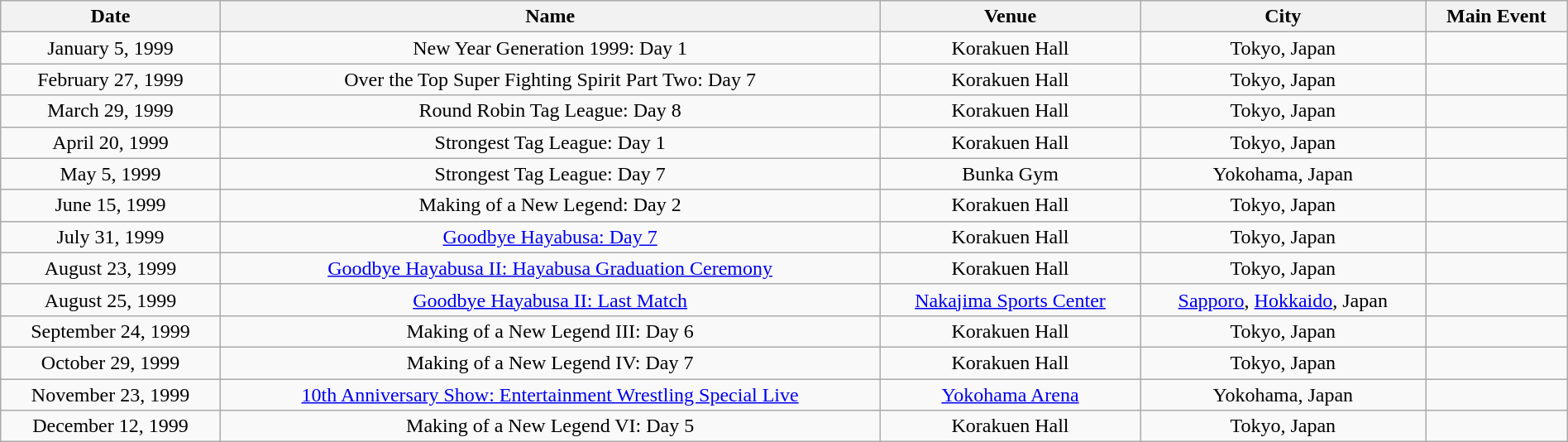<table class="wikitable" width="100%">
<tr>
<th>Date</th>
<th>Name</th>
<th>Venue</th>
<th>City</th>
<th>Main Event</th>
</tr>
<tr align=center>
<td>January 5, 1999</td>
<td>New Year Generation 1999: Day 1</td>
<td>Korakuen Hall</td>
<td>Tokyo, Japan</td>
<td></td>
</tr>
<tr align=center>
<td>February 27, 1999</td>
<td>Over the Top Super Fighting Spirit Part Two: Day 7</td>
<td>Korakuen Hall</td>
<td>Tokyo, Japan</td>
<td></td>
</tr>
<tr align=center>
<td>March 29, 1999</td>
<td>Round Robin Tag League: Day 8</td>
<td>Korakuen Hall</td>
<td>Tokyo, Japan</td>
<td></td>
</tr>
<tr align=center>
<td>April 20, 1999</td>
<td>Strongest Tag League: Day 1</td>
<td>Korakuen Hall</td>
<td>Tokyo, Japan</td>
<td></td>
</tr>
<tr align=center>
<td>May 5, 1999</td>
<td>Strongest Tag League: Day 7</td>
<td>Bunka Gym</td>
<td>Yokohama, Japan</td>
<td></td>
</tr>
<tr align=center>
<td>June 15, 1999</td>
<td>Making of a New Legend: Day 2</td>
<td>Korakuen Hall</td>
<td>Tokyo, Japan</td>
<td></td>
</tr>
<tr align=center>
<td>July 31, 1999</td>
<td><a href='#'>Goodbye Hayabusa: Day 7</a></td>
<td>Korakuen Hall</td>
<td>Tokyo, Japan</td>
<td></td>
</tr>
<tr align=center>
<td>August 23, 1999</td>
<td><a href='#'>Goodbye Hayabusa II: Hayabusa Graduation Ceremony</a></td>
<td>Korakuen Hall</td>
<td>Tokyo, Japan</td>
<td></td>
</tr>
<tr align=center>
<td>August 25, 1999</td>
<td><a href='#'>Goodbye Hayabusa II: Last Match</a></td>
<td><a href='#'>Nakajima Sports Center</a></td>
<td><a href='#'>Sapporo</a>, <a href='#'>Hokkaido</a>, Japan</td>
<td></td>
</tr>
<tr align=center>
<td>September 24, 1999</td>
<td>Making of a New Legend III: Day 6</td>
<td>Korakuen Hall</td>
<td>Tokyo, Japan</td>
<td></td>
</tr>
<tr align=center>
<td>October 29, 1999</td>
<td>Making of a New Legend IV: Day 7</td>
<td>Korakuen Hall</td>
<td>Tokyo, Japan</td>
<td></td>
</tr>
<tr align=center>
<td>November 23, 1999</td>
<td><a href='#'>10th Anniversary Show: Entertainment Wrestling Special Live</a></td>
<td><a href='#'>Yokohama Arena</a></td>
<td>Yokohama, Japan</td>
<td></td>
</tr>
<tr align=center>
<td>December 12, 1999</td>
<td>Making of a New Legend VI: Day 5</td>
<td>Korakuen Hall</td>
<td>Tokyo, Japan</td>
<td></td>
</tr>
</table>
